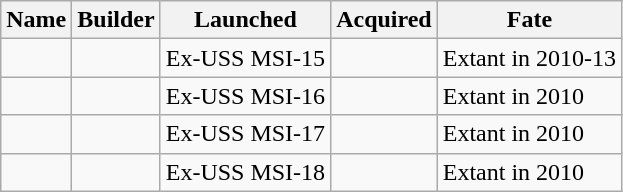<table class="wikitable">
<tr>
<th>Name</th>
<th>Builder</th>
<th>Launched</th>
<th>Acquired</th>
<th>Fate</th>
</tr>
<tr>
<td></td>
<td></td>
<td>Ex-USS MSI-15</td>
<td></td>
<td>Extant in 2010-13</td>
</tr>
<tr>
<td></td>
<td></td>
<td>Ex-USS MSI-16</td>
<td></td>
<td>Extant in 2010</td>
</tr>
<tr>
<td></td>
<td></td>
<td>Ex-USS MSI-17</td>
<td></td>
<td>Extant in 2010</td>
</tr>
<tr>
<td></td>
<td></td>
<td>Ex-USS MSI-18</td>
<td></td>
<td>Extant in 2010</td>
</tr>
</table>
